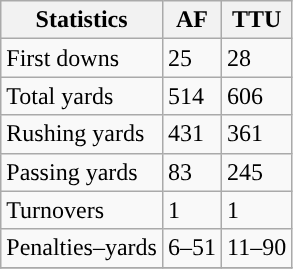<table class="wikitable" style="float: left;">
<tr>
<th>Statistics</th>
<th>AF</th>
<th>TTU</th>
</tr>
<tr>
<td>First downs</td>
<td>25</td>
<td>28</td>
</tr>
<tr>
<td>Total yards</td>
<td>514</td>
<td>606</td>
</tr>
<tr>
<td>Rushing yards</td>
<td>431</td>
<td>361</td>
</tr>
<tr>
<td>Passing yards</td>
<td>83</td>
<td>245</td>
</tr>
<tr>
<td>Turnovers</td>
<td>1</td>
<td>1</td>
</tr>
<tr>
<td>Penalties–yards</td>
<td>6–51</td>
<td>11–90</td>
</tr>
<tr>
</tr>
</table>
